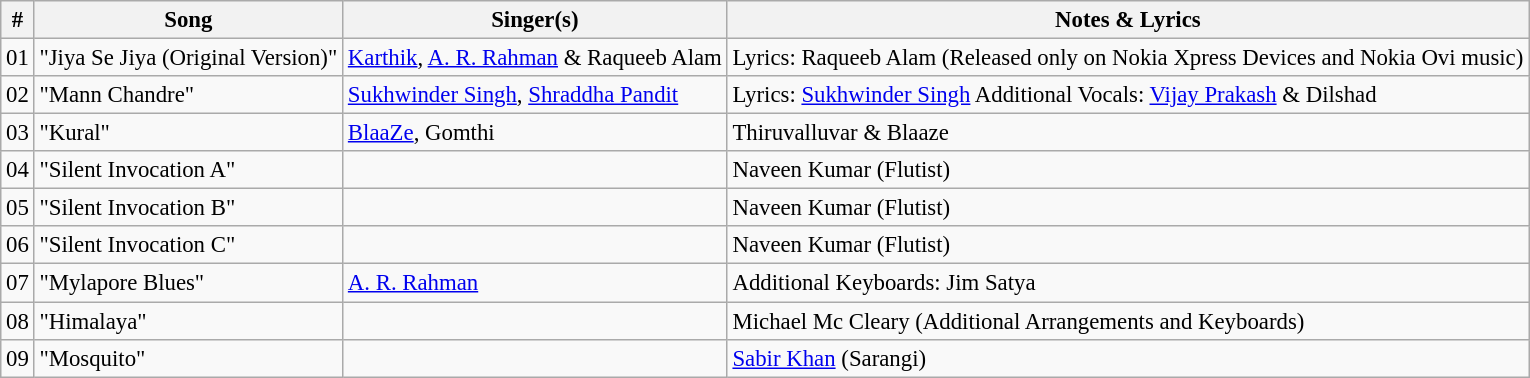<table class="wikitable tracklist" style="font-size:95%;">
<tr>
<th>#</th>
<th>Song</th>
<th>Singer(s)</th>
<th>Notes & Lyrics</th>
</tr>
<tr>
<td>01</td>
<td>"Jiya Se Jiya (Original Version)"</td>
<td><a href='#'>Karthik</a>, <a href='#'>A. R. Rahman</a> & Raqueeb Alam</td>
<td>Lyrics: Raqueeb Alam (Released only on Nokia Xpress Devices and Nokia Ovi music)</td>
</tr>
<tr>
<td>02</td>
<td>"Mann Chandre"</td>
<td><a href='#'>Sukhwinder Singh</a>, <a href='#'>Shraddha Pandit</a></td>
<td>Lyrics: <a href='#'>Sukhwinder Singh</a> Additional Vocals: <a href='#'>Vijay Prakash</a> & Dilshad</td>
</tr>
<tr>
<td>03</td>
<td>"Kural"</td>
<td><a href='#'>BlaaZe</a>, Gomthi</td>
<td>Thiruvalluvar & Blaaze</td>
</tr>
<tr>
<td>04</td>
<td>"Silent Invocation A"</td>
<td></td>
<td>Naveen Kumar (Flutist)</td>
</tr>
<tr>
<td>05</td>
<td>"Silent Invocation B"</td>
<td></td>
<td>Naveen Kumar (Flutist)</td>
</tr>
<tr>
<td>06</td>
<td>"Silent Invocation C"</td>
<td></td>
<td>Naveen Kumar (Flutist)</td>
</tr>
<tr>
<td>07</td>
<td>"Mylapore Blues"</td>
<td><a href='#'>A. R. Rahman</a></td>
<td>Additional Keyboards: Jim Satya</td>
</tr>
<tr>
<td>08</td>
<td>"Himalaya"</td>
<td></td>
<td>Michael Mc Cleary (Additional Arrangements and Keyboards)</td>
</tr>
<tr>
<td>09</td>
<td>"Mosquito"</td>
<td></td>
<td><a href='#'>Sabir Khan</a> (Sarangi)</td>
</tr>
</table>
